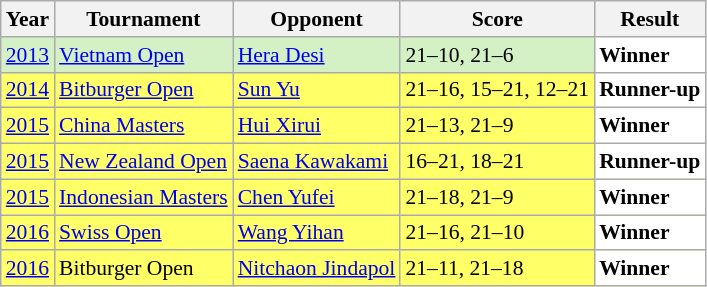<table class="sortable wikitable" style="font-size: 90%;">
<tr>
<th>Year</th>
<th>Tournament</th>
<th>Opponent</th>
<th>Score</th>
<th>Result</th>
</tr>
<tr style="background:#D4F1C5">
<td align="center"><a href='#'>2013</a></td>
<td align="left"><a href='#'>Vietnam Open</a></td>
<td align="left"> <a href='#'>Hera Desi</a></td>
<td align="left">21–10, 21–6</td>
<td style="text-align:left; background:white"> <strong>Winner</strong></td>
</tr>
<tr style="background:#FFFF67">
<td align="center"><a href='#'>2014</a></td>
<td align="left"><a href='#'>Bitburger Open</a></td>
<td align="left"> <a href='#'>Sun Yu</a></td>
<td align="left">21–16, 15–21, 12–21</td>
<td style="text-align:left; background:white"> <strong>Runner-up</strong></td>
</tr>
<tr style="background:#FFFF67">
<td align="center"><a href='#'>2015</a></td>
<td align="left"><a href='#'>China Masters</a></td>
<td align="left"> <a href='#'>Hui Xirui</a></td>
<td align="left">21–13, 21–9</td>
<td style="text-align:left; background:white"> <strong>Winner</strong></td>
</tr>
<tr style="background:#FFFF67">
<td align="center"><a href='#'>2015</a></td>
<td align="left"><a href='#'>New Zealand Open</a></td>
<td align="left"> <a href='#'>Saena Kawakami</a></td>
<td align="left">16–21, 18–21</td>
<td style="text-align:left; background:white"> <strong>Runner-up</strong></td>
</tr>
<tr style="background:#FFFF67">
<td align="center"><a href='#'>2015</a></td>
<td align="left"><a href='#'>Indonesian Masters</a></td>
<td align="left"> <a href='#'>Chen Yufei</a></td>
<td align="left">21–18, 21–9</td>
<td style="text-align:left; background:white"> <strong>Winner</strong></td>
</tr>
<tr style="background:#FFFF67">
<td align="center"><a href='#'>2016</a></td>
<td align="left"><a href='#'>Swiss Open</a></td>
<td align="left"> <a href='#'>Wang Yihan</a></td>
<td align="left">21–16, 21–10</td>
<td style="text-align:left; background:white"> <strong>Winner</strong></td>
</tr>
<tr style="background:#FFFF67">
<td align="center"><a href='#'>2016</a></td>
<td align="left">Bitburger Open</td>
<td align="left"> <a href='#'>Nitchaon Jindapol</a></td>
<td align="left">21–11, 21–18</td>
<td style="text-align:left; background:white"> <strong>Winner</strong></td>
</tr>
</table>
